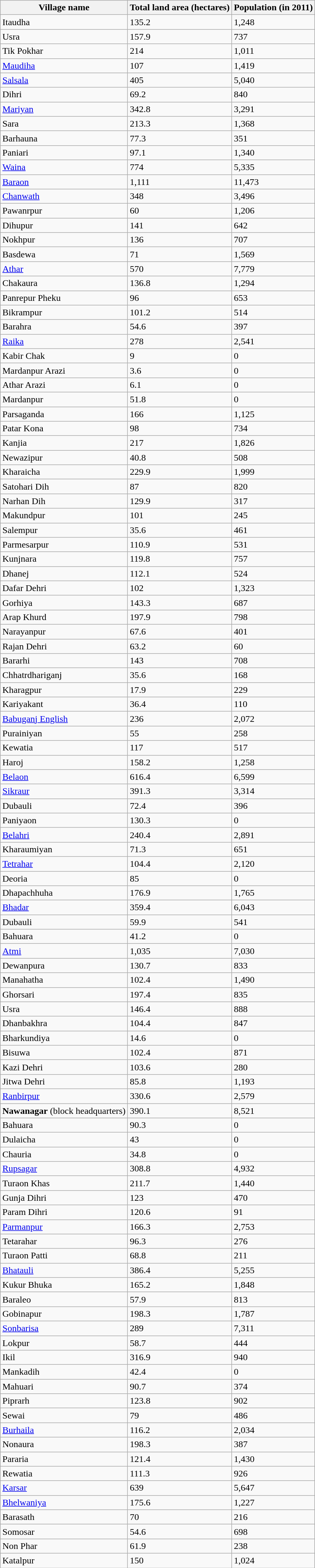<table class="wikitable sortable">
<tr>
<th>Village name</th>
<th>Total land area (hectares)</th>
<th>Population (in 2011)</th>
</tr>
<tr>
<td>Itaudha</td>
<td>135.2</td>
<td>1,248</td>
</tr>
<tr>
<td>Usra</td>
<td>157.9</td>
<td>737</td>
</tr>
<tr>
<td>Tik Pokhar</td>
<td>214</td>
<td>1,011</td>
</tr>
<tr>
<td><a href='#'>Maudiha</a></td>
<td>107</td>
<td>1,419</td>
</tr>
<tr>
<td><a href='#'>Salsala</a></td>
<td>405</td>
<td>5,040</td>
</tr>
<tr>
<td>Dihri</td>
<td>69.2</td>
<td>840</td>
</tr>
<tr>
<td><a href='#'>Mariyan</a></td>
<td>342.8</td>
<td>3,291</td>
</tr>
<tr>
<td>Sara</td>
<td>213.3</td>
<td>1,368</td>
</tr>
<tr>
<td>Barhauna</td>
<td>77.3</td>
<td>351</td>
</tr>
<tr>
<td>Paniari</td>
<td>97.1</td>
<td>1,340</td>
</tr>
<tr>
<td><a href='#'>Waina</a></td>
<td>774</td>
<td>5,335</td>
</tr>
<tr>
<td><a href='#'>Baraon</a></td>
<td>1,111</td>
<td>11,473</td>
</tr>
<tr>
<td><a href='#'>Chanwath</a></td>
<td>348</td>
<td>3,496</td>
</tr>
<tr>
<td>Pawanrpur</td>
<td>60</td>
<td>1,206</td>
</tr>
<tr>
<td>Dihupur</td>
<td>141</td>
<td>642</td>
</tr>
<tr>
<td>Nokhpur</td>
<td>136</td>
<td>707</td>
</tr>
<tr>
<td>Basdewa</td>
<td>71</td>
<td>1,569</td>
</tr>
<tr>
<td><a href='#'>Athar</a></td>
<td>570</td>
<td>7,779</td>
</tr>
<tr>
<td>Chakaura</td>
<td>136.8</td>
<td>1,294</td>
</tr>
<tr>
<td>Panrepur Pheku</td>
<td>96</td>
<td>653</td>
</tr>
<tr>
<td>Bikrampur</td>
<td>101.2</td>
<td>514</td>
</tr>
<tr>
<td>Barahra</td>
<td>54.6</td>
<td>397</td>
</tr>
<tr>
<td><a href='#'>Raika</a></td>
<td>278</td>
<td>2,541</td>
</tr>
<tr>
<td>Kabir Chak</td>
<td>9</td>
<td>0</td>
</tr>
<tr>
<td>Mardanpur Arazi</td>
<td>3.6</td>
<td>0</td>
</tr>
<tr>
<td>Athar Arazi</td>
<td>6.1</td>
<td>0</td>
</tr>
<tr>
<td>Mardanpur</td>
<td>51.8</td>
<td>0</td>
</tr>
<tr>
<td>Parsaganda</td>
<td>166</td>
<td>1,125</td>
</tr>
<tr>
<td>Patar Kona</td>
<td>98</td>
<td>734</td>
</tr>
<tr>
<td>Kanjia</td>
<td>217</td>
<td>1,826</td>
</tr>
<tr>
<td>Newazipur</td>
<td>40.8</td>
<td>508</td>
</tr>
<tr>
<td>Kharaicha</td>
<td>229.9</td>
<td>1,999</td>
</tr>
<tr>
<td>Satohari Dih</td>
<td>87</td>
<td>820</td>
</tr>
<tr>
<td>Narhan Dih</td>
<td>129.9</td>
<td>317</td>
</tr>
<tr>
<td>Makundpur</td>
<td>101</td>
<td>245</td>
</tr>
<tr>
<td>Salempur</td>
<td>35.6</td>
<td>461</td>
</tr>
<tr>
<td>Parmesarpur</td>
<td>110.9</td>
<td>531</td>
</tr>
<tr>
<td>Kunjnara</td>
<td>119.8</td>
<td>757</td>
</tr>
<tr>
<td>Dhanej</td>
<td>112.1</td>
<td>524</td>
</tr>
<tr>
<td>Dafar Dehri</td>
<td>102</td>
<td>1,323</td>
</tr>
<tr>
<td>Gorhiya</td>
<td>143.3</td>
<td>687</td>
</tr>
<tr>
<td>Arap Khurd</td>
<td>197.9</td>
<td>798</td>
</tr>
<tr>
<td>Narayanpur</td>
<td>67.6</td>
<td>401</td>
</tr>
<tr>
<td>Rajan Dehri</td>
<td>63.2</td>
<td>60</td>
</tr>
<tr>
<td>Bararhi</td>
<td>143</td>
<td>708</td>
</tr>
<tr>
<td>Chhatrdhariganj</td>
<td>35.6</td>
<td>168</td>
</tr>
<tr>
<td>Kharagpur</td>
<td>17.9</td>
<td>229</td>
</tr>
<tr>
<td>Kariyakant</td>
<td>36.4</td>
<td>110</td>
</tr>
<tr>
<td><a href='#'>Babuganj English</a></td>
<td>236</td>
<td>2,072</td>
</tr>
<tr>
<td>Purainiyan</td>
<td>55</td>
<td>258</td>
</tr>
<tr>
<td>Kewatia</td>
<td>117</td>
<td>517</td>
</tr>
<tr>
<td>Haroj</td>
<td>158.2</td>
<td>1,258</td>
</tr>
<tr>
<td><a href='#'>Belaon</a></td>
<td>616.4</td>
<td>6,599</td>
</tr>
<tr>
<td><a href='#'>Sikraur</a></td>
<td>391.3</td>
<td>3,314</td>
</tr>
<tr>
<td>Dubauli</td>
<td>72.4</td>
<td>396</td>
</tr>
<tr>
<td>Paniyaon</td>
<td>130.3</td>
<td>0</td>
</tr>
<tr>
<td><a href='#'>Belahri</a></td>
<td>240.4</td>
<td>2,891</td>
</tr>
<tr>
<td>Kharaumiyan</td>
<td>71.3</td>
<td>651</td>
</tr>
<tr>
<td><a href='#'>Tetrahar</a></td>
<td>104.4</td>
<td>2,120</td>
</tr>
<tr>
<td>Deoria</td>
<td>85</td>
<td>0</td>
</tr>
<tr>
<td>Dhapachhuha</td>
<td>176.9</td>
<td>1,765</td>
</tr>
<tr>
<td><a href='#'>Bhadar</a></td>
<td>359.4</td>
<td>6,043</td>
</tr>
<tr>
<td>Dubauli</td>
<td>59.9</td>
<td>541</td>
</tr>
<tr>
<td>Bahuara</td>
<td>41.2</td>
<td>0</td>
</tr>
<tr>
<td><a href='#'>Atmi</a></td>
<td>1,035</td>
<td>7,030</td>
</tr>
<tr>
<td>Dewanpura</td>
<td>130.7</td>
<td>833</td>
</tr>
<tr>
<td>Manahatha</td>
<td>102.4</td>
<td>1,490</td>
</tr>
<tr>
<td>Ghorsari</td>
<td>197.4</td>
<td>835</td>
</tr>
<tr>
<td>Usra</td>
<td>146.4</td>
<td>888</td>
</tr>
<tr>
<td>Dhanbakhra</td>
<td>104.4</td>
<td>847</td>
</tr>
<tr>
<td>Bharkundiya</td>
<td>14.6</td>
<td>0</td>
</tr>
<tr>
<td>Bisuwa</td>
<td>102.4</td>
<td>871</td>
</tr>
<tr>
<td>Kazi Dehri</td>
<td>103.6</td>
<td>280</td>
</tr>
<tr>
<td>Jitwa Dehri</td>
<td>85.8</td>
<td>1,193</td>
</tr>
<tr>
<td><a href='#'>Ranbirpur</a></td>
<td>330.6</td>
<td>2,579</td>
</tr>
<tr>
<td><strong>Nawanagar</strong> (block headquarters)</td>
<td>390.1</td>
<td>8,521</td>
</tr>
<tr>
<td>Bahuara</td>
<td>90.3</td>
<td>0</td>
</tr>
<tr>
<td>Dulaicha</td>
<td>43</td>
<td>0</td>
</tr>
<tr>
<td>Chauria</td>
<td>34.8</td>
<td>0</td>
</tr>
<tr>
<td><a href='#'>Rupsagar</a></td>
<td>308.8</td>
<td>4,932</td>
</tr>
<tr>
<td>Turaon Khas</td>
<td>211.7</td>
<td>1,440</td>
</tr>
<tr>
<td>Gunja Dihri</td>
<td>123</td>
<td>470</td>
</tr>
<tr>
<td>Param Dihri</td>
<td>120.6</td>
<td>91</td>
</tr>
<tr>
<td><a href='#'>Parmanpur</a></td>
<td>166.3</td>
<td>2,753</td>
</tr>
<tr>
<td>Tetarahar</td>
<td>96.3</td>
<td>276</td>
</tr>
<tr>
<td>Turaon Patti</td>
<td>68.8</td>
<td>211</td>
</tr>
<tr>
<td><a href='#'>Bhatauli</a></td>
<td>386.4</td>
<td>5,255</td>
</tr>
<tr>
<td>Kukur Bhuka</td>
<td>165.2</td>
<td>1,848</td>
</tr>
<tr>
<td>Baraleo</td>
<td>57.9</td>
<td>813</td>
</tr>
<tr>
<td>Gobinapur</td>
<td>198.3</td>
<td>1,787</td>
</tr>
<tr>
<td><a href='#'>Sonbarisa</a></td>
<td>289</td>
<td>7,311</td>
</tr>
<tr>
<td>Lokpur</td>
<td>58.7</td>
<td>444</td>
</tr>
<tr>
<td>Ikil</td>
<td>316.9</td>
<td>940</td>
</tr>
<tr>
<td>Mankadih</td>
<td>42.4</td>
<td>0</td>
</tr>
<tr>
<td>Mahuari</td>
<td>90.7</td>
<td>374</td>
</tr>
<tr>
<td>Piprarh</td>
<td>123.8</td>
<td>902</td>
</tr>
<tr>
<td>Sewai</td>
<td>79</td>
<td>486</td>
</tr>
<tr>
<td><a href='#'>Burhaila</a></td>
<td>116.2</td>
<td>2,034</td>
</tr>
<tr>
<td>Nonaura</td>
<td>198.3</td>
<td>387</td>
</tr>
<tr>
<td>Pararia</td>
<td>121.4</td>
<td>1,430</td>
</tr>
<tr>
<td>Rewatia</td>
<td>111.3</td>
<td>926</td>
</tr>
<tr>
<td><a href='#'>Karsar</a></td>
<td>639</td>
<td>5,647</td>
</tr>
<tr>
<td><a href='#'>Bhelwaniya</a></td>
<td>175.6</td>
<td>1,227</td>
</tr>
<tr>
<td>Barasath</td>
<td>70</td>
<td>216</td>
</tr>
<tr>
<td>Somosar</td>
<td>54.6</td>
<td>698</td>
</tr>
<tr>
<td>Non Phar</td>
<td>61.9</td>
<td>238</td>
</tr>
<tr>
<td>Katalpur</td>
<td>150</td>
<td>1,024</td>
</tr>
</table>
